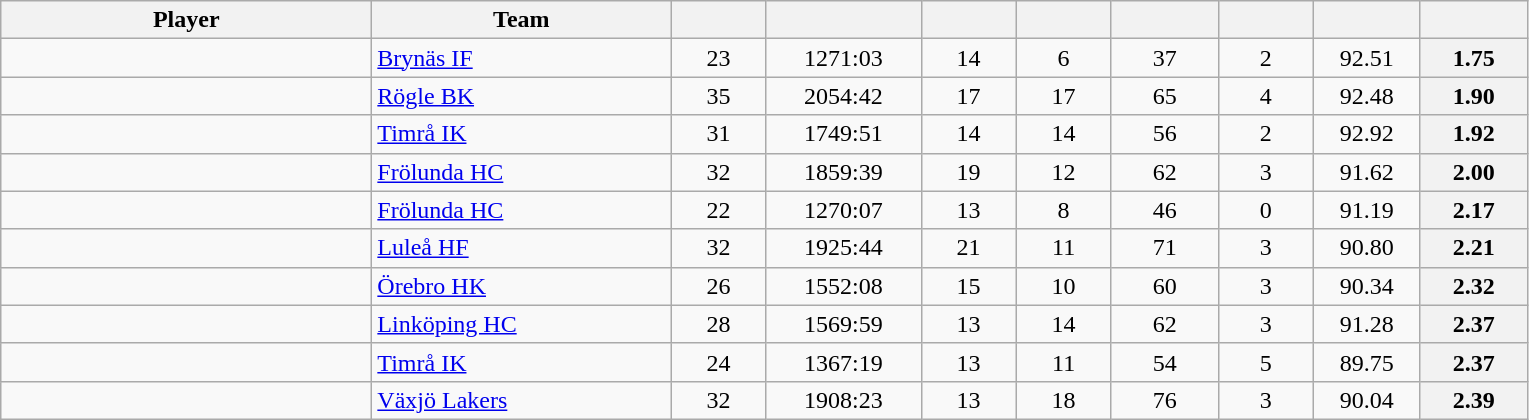<table class="wikitable sortable" style="text-align: center">
<tr>
<th style="width: 15em;">Player</th>
<th style="width: 12em;">Team</th>
<th style="width: 3.5em;"></th>
<th style="width: 6em;"></th>
<th style="width: 3.5em;"></th>
<th style="width: 3.5em;"></th>
<th style="width: 4em;"></th>
<th style="width: 3.5em;"></th>
<th style="width: 4em;"></th>
<th style="width: 4em;"></th>
</tr>
<tr>
<td style="text-align:left;"> </td>
<td style="text-align:left;"><a href='#'>Brynäs IF</a></td>
<td>23</td>
<td>1271:03</td>
<td>14</td>
<td>6</td>
<td>37</td>
<td>2</td>
<td>92.51</td>
<th>1.75</th>
</tr>
<tr>
<td style="text-align:left;"> </td>
<td style="text-align:left;"><a href='#'>Rögle BK</a></td>
<td>35</td>
<td>2054:42</td>
<td>17</td>
<td>17</td>
<td>65</td>
<td>4</td>
<td>92.48</td>
<th>1.90</th>
</tr>
<tr>
<td style="text-align:left;"> </td>
<td style="text-align:left;"><a href='#'>Timrå IK</a></td>
<td>31</td>
<td>1749:51</td>
<td>14</td>
<td>14</td>
<td>56</td>
<td>2</td>
<td>92.92</td>
<th>1.92</th>
</tr>
<tr>
<td style="text-align:left;"> </td>
<td style="text-align:left;"><a href='#'>Frölunda HC</a></td>
<td>32</td>
<td>1859:39</td>
<td>19</td>
<td>12</td>
<td>62</td>
<td>3</td>
<td>91.62</td>
<th>2.00</th>
</tr>
<tr>
<td style="text-align:left;"> </td>
<td style="text-align:left;"><a href='#'>Frölunda HC</a></td>
<td>22</td>
<td>1270:07</td>
<td>13</td>
<td>8</td>
<td>46</td>
<td>0</td>
<td>91.19</td>
<th>2.17</th>
</tr>
<tr>
<td style="text-align:left;"> </td>
<td style="text-align:left;"><a href='#'>Luleå HF</a></td>
<td>32</td>
<td>1925:44</td>
<td>21</td>
<td>11</td>
<td>71</td>
<td>3</td>
<td>90.80</td>
<th>2.21</th>
</tr>
<tr>
<td style="text-align:left;"> </td>
<td style="text-align:left;"><a href='#'>Örebro HK</a></td>
<td>26</td>
<td>1552:08</td>
<td>15</td>
<td>10</td>
<td>60</td>
<td>3</td>
<td>90.34</td>
<th>2.32</th>
</tr>
<tr>
<td style="text-align:left;"> </td>
<td style="text-align:left;"><a href='#'>Linköping HC</a></td>
<td>28</td>
<td>1569:59</td>
<td>13</td>
<td>14</td>
<td>62</td>
<td>3</td>
<td>91.28</td>
<th>2.37</th>
</tr>
<tr>
<td style="text-align:left;"> </td>
<td style="text-align:left;"><a href='#'>Timrå IK</a></td>
<td>24</td>
<td>1367:19</td>
<td>13</td>
<td>11</td>
<td>54</td>
<td>5</td>
<td>89.75</td>
<th>2.37</th>
</tr>
<tr>
<td style="text-align:left;"> </td>
<td style="text-align:left;"><a href='#'>Växjö Lakers</a></td>
<td>32</td>
<td>1908:23</td>
<td>13</td>
<td>18</td>
<td>76</td>
<td>3</td>
<td>90.04</td>
<th>2.39</th>
</tr>
</table>
